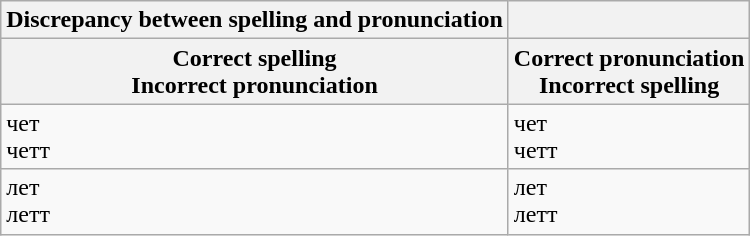<table class="wikitable">
<tr>
<th>Discrepancy between spelling and pronunciation</th>
<th></th>
</tr>
<tr>
<th>Correct spelling<br>Incorrect pronunciation</th>
<th>Correct pronunciation<br>Incorrect spelling</th>
</tr>
<tr>
<td>чет<br>четт</td>
<td>чет<br>четт</td>
</tr>
<tr>
<td>лет<br>летт</td>
<td>лет<br>летт</td>
</tr>
</table>
